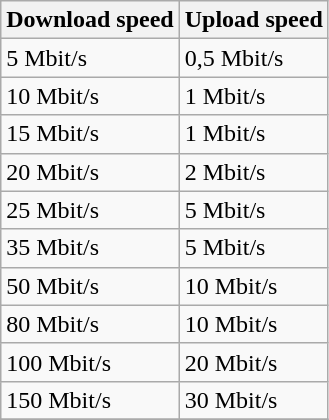<table class="wikitable">
<tr>
<th>Download speed</th>
<th>Upload speed</th>
</tr>
<tr>
<td>5 Mbit/s</td>
<td>0,5 Mbit/s</td>
</tr>
<tr>
<td>10 Mbit/s</td>
<td>1 Mbit/s</td>
</tr>
<tr>
<td>15 Mbit/s</td>
<td>1 Mbit/s</td>
</tr>
<tr>
<td>20 Mbit/s</td>
<td>2 Mbit/s</td>
</tr>
<tr>
<td>25 Mbit/s</td>
<td>5 Mbit/s</td>
</tr>
<tr>
<td>35 Mbit/s</td>
<td>5 Mbit/s</td>
</tr>
<tr>
<td>50 Mbit/s</td>
<td>10 Mbit/s</td>
</tr>
<tr>
<td>80 Mbit/s</td>
<td>10 Mbit/s</td>
</tr>
<tr>
<td>100 Mbit/s</td>
<td>20 Mbit/s</td>
</tr>
<tr>
<td>150 Mbit/s</td>
<td>30 Mbit/s</td>
</tr>
<tr>
</tr>
</table>
